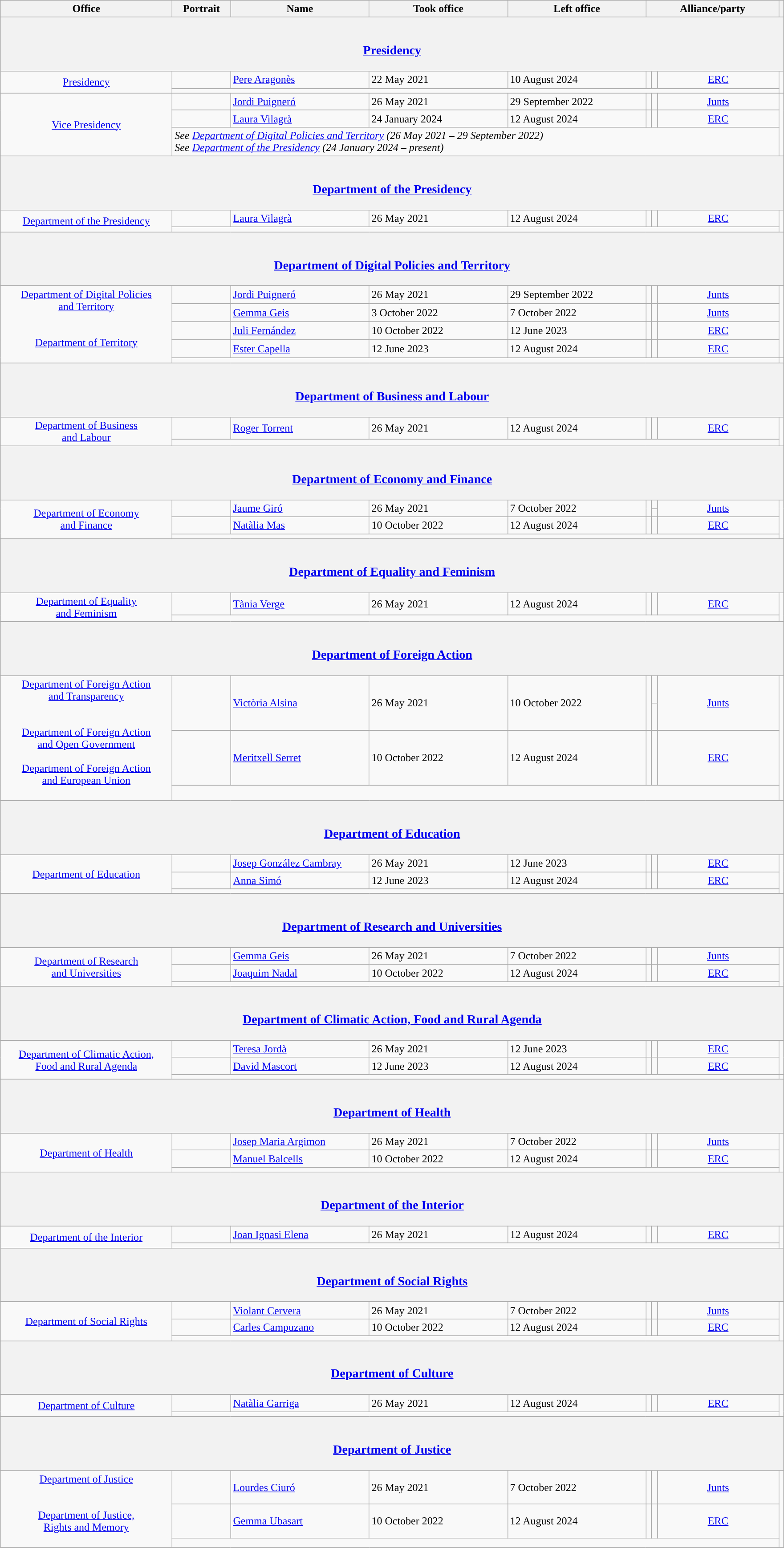<table class="wikitable" style="line-height:18px;">
<tr>
<th scope="col">Office<br></th>
<th scope="col">Portrait</th>
<th scope="col">Name</th>
<th scope="col">Took office</th>
<th scope="col">Left office</th>
<th colspan="3" scope="col">Alliance/party</th>
<th></th>
</tr>
<tr>
<th colspan="9"><br><h3><a href='#'>Presidency</a></h3></th>
</tr>
<tr>
<td align="center" rowspan="2" width="250"><a href='#'>Presidency</a><br></td>
<td width="80"></td>
<td width="200"><a href='#'>Pere Aragonès</a></td>
<td width="200">22 May 2021</td>
<td width="200">10 August 2024</td>
<td width="1" style="background-color:"></td>
<td width="1" style="background-color:"></td>
<td width="175" align="center"><a href='#'>ERC</a></td>
<td align="center" rowspan="2"></td>
</tr>
<tr>
<td colspan="7"></td>
</tr>
<tr>
<td align="center" rowspan="3"><a href='#'>Vice Presidency</a><br></td>
<td></td>
<td><a href='#'>Jordi Puigneró</a></td>
<td>26 May 2021</td>
<td>29 September 2022</td>
<td style="background-color:"></td>
<td style="background-color:"></td>
<td align="center"><a href='#'>Junts</a></td>
<td align="center" rowspan="3"></td>
</tr>
<tr>
<td></td>
<td><a href='#'>Laura Vilagrà</a></td>
<td>24 January 2024</td>
<td>12 August 2024</td>
<td style="background-color:"></td>
<td style="background-color:"></td>
<td align="center"><a href='#'>ERC</a></td>
</tr>
<tr>
<td colspan="7"><em>See <a href='#'>Department of Digital Policies and Territory</a> (26 May 2021 – 29 September 2022)<br>See <a href='#'>Department of the Presidency</a> (24 January 2024 – present)</em></td>
</tr>
<tr>
<th colspan="9"><br><h3><a href='#'>Department of the Presidency</a></h3></th>
</tr>
<tr>
<td align="center" rowspan="2"><a href='#'>Department of the Presidency</a><br></td>
<td></td>
<td><a href='#'>Laura Vilagrà</a></td>
<td>26 May 2021</td>
<td>12 August 2024</td>
<td style="background-color:"></td>
<td style="background-color:"></td>
<td align="center"><a href='#'>ERC</a></td>
<td align="center" rowspan="2"></td>
</tr>
<tr>
<td colspan="7"></td>
</tr>
<tr>
<th colspan="9"><br><h3><a href='#'>Department of Digital Policies and Territory</a></h3></th>
</tr>
<tr>
<td align="center" rowspan="5"><a href='#'>Department of Digital Policies<br>and Territory</a><br><br><br><a href='#'>Department of Territory</a><br><br></td>
<td></td>
<td><a href='#'>Jordi Puigneró</a></td>
<td>26 May 2021</td>
<td>29 September 2022</td>
<td style="background-color:"></td>
<td style="background-color:"></td>
<td align="center"><a href='#'>Junts</a></td>
<td align="center" rowspan="4"></td>
</tr>
<tr>
<td></td>
<td><a href='#'>Gemma Geis</a><br></td>
<td>3 October 2022</td>
<td>7 October 2022<br></td>
<td style="background-color:"></td>
<td style="background-color:"></td>
<td align="center"><a href='#'>Junts</a></td>
</tr>
<tr>
<td></td>
<td><a href='#'>Juli Fernández</a></td>
<td>10 October 2022</td>
<td>12 June 2023</td>
<td style="background-color:"></td>
<td style="background-color:"></td>
<td align="center"><a href='#'>ERC</a></td>
</tr>
<tr>
<td></td>
<td><a href='#'>Ester Capella</a></td>
<td>12 June 2023</td>
<td>12 August 2024</td>
<td style="background-color:"></td>
<td style="background-color:"></td>
<td align="center"><a href='#'>ERC</a></td>
</tr>
<tr>
<td colspan="7"></td>
</tr>
<tr>
<th colspan="9"><br><h3><a href='#'>Department of Business and Labour</a></h3></th>
</tr>
<tr>
<td align="center" rowspan="2"><a href='#'>Department of Business<br>and Labour</a><br></td>
<td></td>
<td><a href='#'>Roger Torrent</a></td>
<td>26 May 2021</td>
<td>12 August 2024</td>
<td style="background-color:"></td>
<td style="background-color:"></td>
<td align="center"><a href='#'>ERC</a></td>
<td align="center" rowspan="2"></td>
</tr>
<tr>
<td colspan="7"></td>
</tr>
<tr>
<th colspan="9"><br><h3><a href='#'>Department of Economy and Finance</a></h3></th>
</tr>
<tr>
<td align="center" rowspan="4"><a href='#'>Department of Economy<br>and Finance</a><br></td>
<td rowspan="2"></td>
<td rowspan="2"><a href='#'>Jaume Giró</a></td>
<td rowspan="2">26 May 2021</td>
<td rowspan="2">7 October 2022<br></td>
<td rowspan="2" style="background-color:"></td>
<td style="background-color:"></td>
<td rowspan="2" align="center"><a href='#'>Junts</a><br></td>
<td align="center" rowspan="4"></td>
</tr>
<tr>
<td style="background-color:"></td>
</tr>
<tr>
<td></td>
<td><a href='#'>Natàlia Mas</a></td>
<td>10 October 2022</td>
<td>12 August 2024</td>
<td style="background-color:"></td>
<td style="background-color:"></td>
<td align="center"><a href='#'>ERC</a></td>
</tr>
<tr>
<td colspan="7"></td>
</tr>
<tr>
<th colspan="9"><br><h3><a href='#'>Department of Equality and Feminism</a></h3></th>
</tr>
<tr>
<td align="center" rowspan="2"><a href='#'>Department of Equality<br>and Feminism</a><br></td>
<td></td>
<td><a href='#'>Tània Verge</a></td>
<td>26 May 2021</td>
<td>12 August 2024</td>
<td style="background-color:"></td>
<td style="background-color:"></td>
<td align="center"><a href='#'>ERC</a><br></td>
<td align="center" rowspan="2"></td>
</tr>
<tr>
<td colspan="7"></td>
</tr>
<tr>
<th colspan="9"><br><h3><a href='#'>Department of Foreign Action</a></h3></th>
</tr>
<tr>
<td align="center" rowspan="4"><a href='#'>Department of Foreign Action<br>and Transparency</a><br><br><br><a href='#'>Department of Foreign Action<br>and Open Government</a><br><br><a href='#'>Department of Foreign Action<br>and European Union</a><br><br></td>
<td rowspan="2"></td>
<td rowspan="2"><a href='#'>Victòria Alsina</a></td>
<td rowspan="2">26 May 2021</td>
<td rowspan="2">10 October 2022</td>
<td rowspan="2" style="background-color:"></td>
<td style="background-color:"></td>
<td rowspan="2" align="center"><a href='#'>Junts</a><br></td>
<td align="center" rowspan="4"></td>
</tr>
<tr>
<td style="background-color:"></td>
</tr>
<tr>
<td></td>
<td><a href='#'>Meritxell Serret</a></td>
<td>10 October 2022</td>
<td>12 August 2024</td>
<td style="background-color:"></td>
<td style="background-color:"></td>
<td align="center"><a href='#'>ERC</a></td>
</tr>
<tr>
<td colspan="7"></td>
</tr>
<tr>
<th colspan="9"><br><h3><a href='#'>Department of Education</a></h3></th>
</tr>
<tr>
<td align="center" rowspan="3"><a href='#'>Department of Education</a><br></td>
<td></td>
<td><a href='#'>Josep González Cambray</a></td>
<td>26 May 2021</td>
<td>12 June 2023</td>
<td style="background-color:"></td>
<td style="background-color:"></td>
<td align="center"><a href='#'>ERC</a></td>
<td align="center" rowspan="3"></td>
</tr>
<tr>
<td></td>
<td><a href='#'>Anna Simó</a></td>
<td>12 June 2023</td>
<td>12 August 2024</td>
<td style="background-color:"></td>
<td style="background-color:"></td>
<td align="center"><a href='#'>ERC</a></td>
</tr>
<tr>
<td colspan="7"></td>
</tr>
<tr>
<th colspan="9"><br><h3><a href='#'>Department of Research and Universities</a></h3></th>
</tr>
<tr>
<td align="center" rowspan="3"><a href='#'>Department of Research<br>and Universities</a><br></td>
<td></td>
<td><a href='#'>Gemma Geis</a></td>
<td>26 May 2021</td>
<td>7 October 2022<br></td>
<td style="background-color:"></td>
<td style="background-color:"></td>
<td align="center"><a href='#'>Junts</a></td>
<td align="center" rowspan="3"></td>
</tr>
<tr>
<td></td>
<td><a href='#'>Joaquim Nadal</a></td>
<td>10 October 2022</td>
<td>12 August 2024</td>
<td style="background-color:"></td>
<td style="background-color:"></td>
<td align="center"><a href='#'>ERC</a><br></td>
</tr>
<tr>
<td colspan="7"></td>
</tr>
<tr>
<th colspan="9"><br><h3><a href='#'>Department of Climatic Action, Food and Rural Agenda</a></h3></th>
</tr>
<tr>
<td align="center" rowspan="3"><a href='#'>Department of Climatic Action,<br>Food and Rural Agenda</a><br></td>
<td></td>
<td><a href='#'>Teresa Jordà</a></td>
<td>26 May 2021</td>
<td>12 June 2023</td>
<td style="background-color:"></td>
<td style="background-color:"></td>
<td align="center"><a href='#'>ERC</a></td>
<td align="center" rowspan="2"></td>
</tr>
<tr>
<td></td>
<td><a href='#'>David Mascort</a></td>
<td>12 June 2023</td>
<td>12 August 2024</td>
<td style="background-color:"></td>
<td style="background-color:"></td>
<td align="center"><a href='#'>ERC</a></td>
</tr>
<tr>
<td colspan="7"></td>
</tr>
<tr>
<th colspan="9"><br><h3><a href='#'>Department of Health</a></h3></th>
</tr>
<tr>
<td align="center" rowspan="3"><a href='#'>Department of Health</a><br></td>
<td></td>
<td><a href='#'>Josep Maria Argimon</a></td>
<td>26 May 2021</td>
<td>7 October 2022<br></td>
<td style="background-color:"></td>
<td style="background-color:"></td>
<td align="center"><a href='#'>Junts</a><br></td>
<td align="center" rowspan="3"></td>
</tr>
<tr>
<td></td>
<td><a href='#'>Manuel Balcells</a></td>
<td>10 October 2022</td>
<td>12 August 2024</td>
<td style="background-color:"></td>
<td style="background-color:"></td>
<td align="center"><a href='#'>ERC</a></td>
</tr>
<tr>
<td colspan="7"></td>
</tr>
<tr>
<th colspan="9"><br><h3><a href='#'>Department of the Interior</a></h3></th>
</tr>
<tr>
<td align="center" rowspan="2"><a href='#'>Department of the Interior</a><br></td>
<td></td>
<td><a href='#'>Joan Ignasi Elena</a></td>
<td>26 May 2021</td>
<td>12 August 2024</td>
<td style="background-color:"></td>
<td style="background-color:"></td>
<td align="center"><a href='#'>ERC</a><br></td>
<td align="center" rowspan="2"></td>
</tr>
<tr>
<td colspan="7"></td>
</tr>
<tr>
<th colspan="9"><br><h3><a href='#'>Department of Social Rights</a></h3></th>
</tr>
<tr>
<td align="center" rowspan="3"><a href='#'>Department of Social Rights</a><br></td>
<td></td>
<td><a href='#'>Violant Cervera</a></td>
<td>26 May 2021</td>
<td>7 October 2022<br></td>
<td style="background-color:"></td>
<td style="background-color:"></td>
<td align="center"><a href='#'>Junts</a></td>
<td align="center" rowspan="3"></td>
</tr>
<tr>
<td></td>
<td><a href='#'>Carles Campuzano</a></td>
<td>10 October 2022</td>
<td>12 August 2024</td>
<td style="background-color:"></td>
<td style="background-color:"></td>
<td align="center"><a href='#'>ERC</a><br></td>
</tr>
<tr>
<td colspan="7"></td>
</tr>
<tr>
<th colspan="9"><br><h3><a href='#'>Department of Culture</a></h3></th>
</tr>
<tr>
<td align="center" rowspan="2"><a href='#'>Department of Culture</a><br></td>
<td></td>
<td><a href='#'>Natàlia Garriga</a></td>
<td>26 May 2021</td>
<td>12 August 2024</td>
<td style="background-color:"></td>
<td style="background-color:"></td>
<td align="center"><a href='#'>ERC</a></td>
<td align="center" rowspan="2"></td>
</tr>
<tr>
<td colspan="7"></td>
</tr>
<tr>
<th colspan="9"><br><h3><a href='#'>Department of Justice</a></h3></th>
</tr>
<tr>
<td align="center" rowspan="3"><a href='#'>Department of Justice</a><br><br><br><a href='#'>Department of Justice,<br>Rights and Memory</a><br><br></td>
<td></td>
<td><a href='#'>Lourdes Ciuró</a></td>
<td>26 May 2021</td>
<td>7 October 2022<br></td>
<td style="background-color:"></td>
<td style="background-color:"></td>
<td align="center"><a href='#'>Junts</a></td>
<td align="center" rowspan="3"></td>
</tr>
<tr>
<td></td>
<td><a href='#'>Gemma Ubasart</a></td>
<td>10 October 2022</td>
<td>12 August 2024</td>
<td style="background-color:"></td>
<td style="background-color:"></td>
<td align="center"><a href='#'>ERC</a><br></td>
</tr>
<tr>
<td colspan="7"></td>
</tr>
</table>
